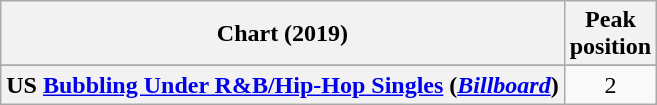<table class="wikitable sortable plainrowheaders" style="text-align:center">
<tr>
<th scope="col">Chart (2019)</th>
<th scope="col">Peak<br>position</th>
</tr>
<tr>
</tr>
<tr>
<th scope="row">US <a href='#'>Bubbling Under R&B/Hip-Hop Singles</a> (<em><a href='#'>Billboard</a></em>)</th>
<td>2</td>
</tr>
</table>
